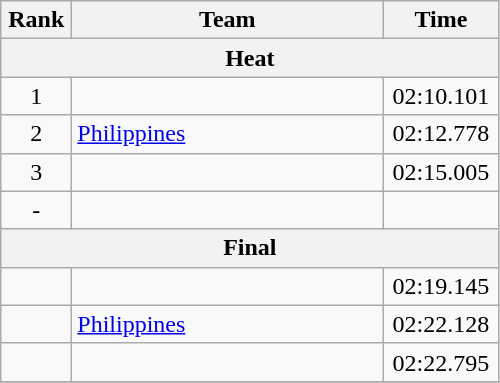<table class=wikitable style="text-align:center">
<tr>
<th width=40>Rank</th>
<th width=200>Team</th>
<th width=70>Time</th>
</tr>
<tr>
<th colspan=3>Heat</th>
</tr>
<tr>
<td>1</td>
<td align=left></td>
<td>02:10.101</td>
</tr>
<tr>
<td>2</td>
<td align=left> <a href='#'>Philippines</a></td>
<td>02:12.778</td>
</tr>
<tr>
<td>3</td>
<td align=left></td>
<td>02:15.005</td>
</tr>
<tr>
<td>-</td>
<td align=left></td>
<td></td>
</tr>
<tr>
<th colspan=3>Final</th>
</tr>
<tr>
<td></td>
<td align=left></td>
<td>02:19.145</td>
</tr>
<tr>
<td></td>
<td align=left> <a href='#'>Philippines</a></td>
<td>02:22.128</td>
</tr>
<tr>
<td></td>
<td align=left></td>
<td>02:22.795</td>
</tr>
<tr>
</tr>
</table>
